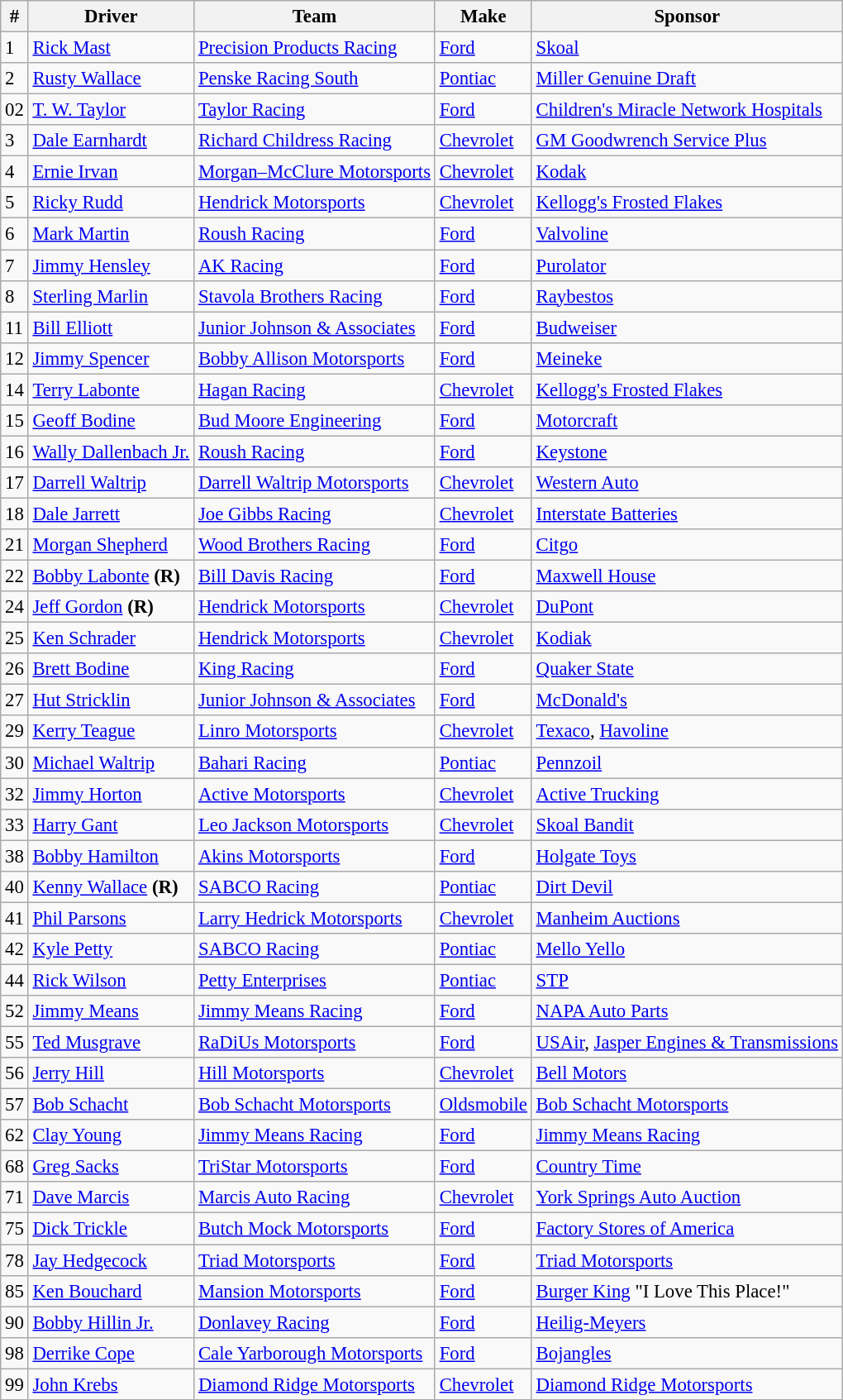<table class="wikitable" style="font-size:95%">
<tr>
<th>#</th>
<th>Driver</th>
<th>Team</th>
<th>Make</th>
<th>Sponsor</th>
</tr>
<tr>
<td>1</td>
<td><a href='#'>Rick Mast</a></td>
<td><a href='#'>Precision Products Racing</a></td>
<td><a href='#'>Ford</a></td>
<td><a href='#'>Skoal</a></td>
</tr>
<tr>
<td>2</td>
<td><a href='#'>Rusty Wallace</a></td>
<td><a href='#'>Penske Racing South</a></td>
<td><a href='#'>Pontiac</a></td>
<td><a href='#'>Miller Genuine Draft</a></td>
</tr>
<tr>
<td>02</td>
<td><a href='#'>T. W. Taylor</a></td>
<td><a href='#'>Taylor Racing</a></td>
<td><a href='#'>Ford</a></td>
<td><a href='#'>Children's Miracle Network Hospitals</a></td>
</tr>
<tr>
<td>3</td>
<td><a href='#'>Dale Earnhardt</a></td>
<td><a href='#'>Richard Childress Racing</a></td>
<td><a href='#'>Chevrolet</a></td>
<td><a href='#'>GM Goodwrench Service Plus</a></td>
</tr>
<tr>
<td>4</td>
<td><a href='#'>Ernie Irvan</a></td>
<td><a href='#'>Morgan–McClure Motorsports</a></td>
<td><a href='#'>Chevrolet</a></td>
<td><a href='#'>Kodak</a></td>
</tr>
<tr>
<td>5</td>
<td><a href='#'>Ricky Rudd</a></td>
<td><a href='#'>Hendrick Motorsports</a></td>
<td><a href='#'>Chevrolet</a></td>
<td><a href='#'>Kellogg's Frosted Flakes</a></td>
</tr>
<tr>
<td>6</td>
<td><a href='#'>Mark Martin</a></td>
<td><a href='#'>Roush Racing</a></td>
<td><a href='#'>Ford</a></td>
<td><a href='#'>Valvoline</a></td>
</tr>
<tr>
<td>7</td>
<td><a href='#'>Jimmy Hensley</a></td>
<td><a href='#'>AK Racing</a></td>
<td><a href='#'>Ford</a></td>
<td><a href='#'>Purolator</a></td>
</tr>
<tr>
<td>8</td>
<td><a href='#'>Sterling Marlin</a></td>
<td><a href='#'>Stavola Brothers Racing</a></td>
<td><a href='#'>Ford</a></td>
<td><a href='#'>Raybestos</a></td>
</tr>
<tr>
<td>11</td>
<td><a href='#'>Bill Elliott</a></td>
<td><a href='#'>Junior Johnson & Associates</a></td>
<td><a href='#'>Ford</a></td>
<td><a href='#'>Budweiser</a></td>
</tr>
<tr>
<td>12</td>
<td><a href='#'>Jimmy Spencer</a></td>
<td><a href='#'>Bobby Allison Motorsports</a></td>
<td><a href='#'>Ford</a></td>
<td><a href='#'>Meineke</a></td>
</tr>
<tr>
<td>14</td>
<td><a href='#'>Terry Labonte</a></td>
<td><a href='#'>Hagan Racing</a></td>
<td><a href='#'>Chevrolet</a></td>
<td><a href='#'>Kellogg's Frosted Flakes</a></td>
</tr>
<tr>
<td>15</td>
<td><a href='#'>Geoff Bodine</a></td>
<td><a href='#'>Bud Moore Engineering</a></td>
<td><a href='#'>Ford</a></td>
<td><a href='#'>Motorcraft</a></td>
</tr>
<tr>
<td>16</td>
<td><a href='#'>Wally Dallenbach Jr.</a></td>
<td><a href='#'>Roush Racing</a></td>
<td><a href='#'>Ford</a></td>
<td><a href='#'>Keystone</a></td>
</tr>
<tr>
<td>17</td>
<td><a href='#'>Darrell Waltrip</a></td>
<td><a href='#'>Darrell Waltrip Motorsports</a></td>
<td><a href='#'>Chevrolet</a></td>
<td><a href='#'>Western Auto</a></td>
</tr>
<tr>
<td>18</td>
<td><a href='#'>Dale Jarrett</a></td>
<td><a href='#'>Joe Gibbs Racing</a></td>
<td><a href='#'>Chevrolet</a></td>
<td><a href='#'>Interstate Batteries</a></td>
</tr>
<tr>
<td>21</td>
<td><a href='#'>Morgan Shepherd</a></td>
<td><a href='#'>Wood Brothers Racing</a></td>
<td><a href='#'>Ford</a></td>
<td><a href='#'>Citgo</a></td>
</tr>
<tr>
<td>22</td>
<td><a href='#'>Bobby Labonte</a> <strong>(R)</strong></td>
<td><a href='#'>Bill Davis Racing</a></td>
<td><a href='#'>Ford</a></td>
<td><a href='#'>Maxwell House</a></td>
</tr>
<tr>
<td>24</td>
<td><a href='#'>Jeff Gordon</a> <strong>(R)</strong></td>
<td><a href='#'>Hendrick Motorsports</a></td>
<td><a href='#'>Chevrolet</a></td>
<td><a href='#'>DuPont</a></td>
</tr>
<tr>
<td>25</td>
<td><a href='#'>Ken Schrader</a></td>
<td><a href='#'>Hendrick Motorsports</a></td>
<td><a href='#'>Chevrolet</a></td>
<td><a href='#'>Kodiak</a></td>
</tr>
<tr>
<td>26</td>
<td><a href='#'>Brett Bodine</a></td>
<td><a href='#'>King Racing</a></td>
<td><a href='#'>Ford</a></td>
<td><a href='#'>Quaker State</a></td>
</tr>
<tr>
<td>27</td>
<td><a href='#'>Hut Stricklin</a></td>
<td><a href='#'>Junior Johnson & Associates</a></td>
<td><a href='#'>Ford</a></td>
<td><a href='#'>McDonald's</a></td>
</tr>
<tr>
<td>29</td>
<td><a href='#'>Kerry Teague</a></td>
<td><a href='#'>Linro Motorsports</a></td>
<td><a href='#'>Chevrolet</a></td>
<td><a href='#'>Texaco</a>, <a href='#'>Havoline</a></td>
</tr>
<tr>
<td>30</td>
<td><a href='#'>Michael Waltrip</a></td>
<td><a href='#'>Bahari Racing</a></td>
<td><a href='#'>Pontiac</a></td>
<td><a href='#'>Pennzoil</a></td>
</tr>
<tr>
<td>32</td>
<td><a href='#'>Jimmy Horton</a></td>
<td><a href='#'>Active Motorsports</a></td>
<td><a href='#'>Chevrolet</a></td>
<td><a href='#'>Active Trucking</a></td>
</tr>
<tr>
<td>33</td>
<td><a href='#'>Harry Gant</a></td>
<td><a href='#'>Leo Jackson Motorsports</a></td>
<td><a href='#'>Chevrolet</a></td>
<td><a href='#'>Skoal Bandit</a></td>
</tr>
<tr>
<td>38</td>
<td><a href='#'>Bobby Hamilton</a></td>
<td><a href='#'>Akins Motorsports</a></td>
<td><a href='#'>Ford</a></td>
<td><a href='#'>Holgate Toys</a></td>
</tr>
<tr>
<td>40</td>
<td><a href='#'>Kenny Wallace</a> <strong>(R)</strong></td>
<td><a href='#'>SABCO Racing</a></td>
<td><a href='#'>Pontiac</a></td>
<td><a href='#'>Dirt Devil</a></td>
</tr>
<tr>
<td>41</td>
<td><a href='#'>Phil Parsons</a></td>
<td><a href='#'>Larry Hedrick Motorsports</a></td>
<td><a href='#'>Chevrolet</a></td>
<td><a href='#'>Manheim Auctions</a></td>
</tr>
<tr>
<td>42</td>
<td><a href='#'>Kyle Petty</a></td>
<td><a href='#'>SABCO Racing</a></td>
<td><a href='#'>Pontiac</a></td>
<td><a href='#'>Mello Yello</a></td>
</tr>
<tr>
<td>44</td>
<td><a href='#'>Rick Wilson</a></td>
<td><a href='#'>Petty Enterprises</a></td>
<td><a href='#'>Pontiac</a></td>
<td><a href='#'>STP</a></td>
</tr>
<tr>
<td>52</td>
<td><a href='#'>Jimmy Means</a></td>
<td><a href='#'>Jimmy Means Racing</a></td>
<td><a href='#'>Ford</a></td>
<td><a href='#'>NAPA Auto Parts</a></td>
</tr>
<tr>
<td>55</td>
<td><a href='#'>Ted Musgrave</a></td>
<td><a href='#'>RaDiUs Motorsports</a></td>
<td><a href='#'>Ford</a></td>
<td><a href='#'>USAir</a>, <a href='#'>Jasper Engines & Transmissions</a></td>
</tr>
<tr>
<td>56</td>
<td><a href='#'>Jerry Hill</a></td>
<td><a href='#'>Hill Motorsports</a></td>
<td><a href='#'>Chevrolet</a></td>
<td><a href='#'>Bell Motors</a></td>
</tr>
<tr>
<td>57</td>
<td><a href='#'>Bob Schacht</a></td>
<td><a href='#'>Bob Schacht Motorsports</a></td>
<td><a href='#'>Oldsmobile</a></td>
<td><a href='#'>Bob Schacht Motorsports</a></td>
</tr>
<tr>
<td>62</td>
<td><a href='#'>Clay Young</a></td>
<td><a href='#'>Jimmy Means Racing</a></td>
<td><a href='#'>Ford</a></td>
<td><a href='#'>Jimmy Means Racing</a></td>
</tr>
<tr>
<td>68</td>
<td><a href='#'>Greg Sacks</a></td>
<td><a href='#'>TriStar Motorsports</a></td>
<td><a href='#'>Ford</a></td>
<td><a href='#'>Country Time</a></td>
</tr>
<tr>
<td>71</td>
<td><a href='#'>Dave Marcis</a></td>
<td><a href='#'>Marcis Auto Racing</a></td>
<td><a href='#'>Chevrolet</a></td>
<td><a href='#'>York Springs Auto Auction</a></td>
</tr>
<tr>
<td>75</td>
<td><a href='#'>Dick Trickle</a></td>
<td><a href='#'>Butch Mock Motorsports</a></td>
<td><a href='#'>Ford</a></td>
<td><a href='#'>Factory Stores of America</a></td>
</tr>
<tr>
<td>78</td>
<td><a href='#'>Jay Hedgecock</a></td>
<td><a href='#'>Triad Motorsports</a></td>
<td><a href='#'>Ford</a></td>
<td><a href='#'>Triad Motorsports</a></td>
</tr>
<tr>
<td>85</td>
<td><a href='#'>Ken Bouchard</a></td>
<td><a href='#'>Mansion Motorsports</a></td>
<td><a href='#'>Ford</a></td>
<td><a href='#'>Burger King</a> "I Love This Place!"</td>
</tr>
<tr>
<td>90</td>
<td><a href='#'>Bobby Hillin Jr.</a></td>
<td><a href='#'>Donlavey Racing</a></td>
<td><a href='#'>Ford</a></td>
<td><a href='#'>Heilig-Meyers</a></td>
</tr>
<tr>
<td>98</td>
<td><a href='#'>Derrike Cope</a></td>
<td><a href='#'>Cale Yarborough Motorsports</a></td>
<td><a href='#'>Ford</a></td>
<td><a href='#'>Bojangles</a></td>
</tr>
<tr>
<td>99</td>
<td><a href='#'>John Krebs</a></td>
<td><a href='#'>Diamond Ridge Motorsports</a></td>
<td><a href='#'>Chevrolet</a></td>
<td><a href='#'>Diamond Ridge Motorsports</a></td>
</tr>
</table>
